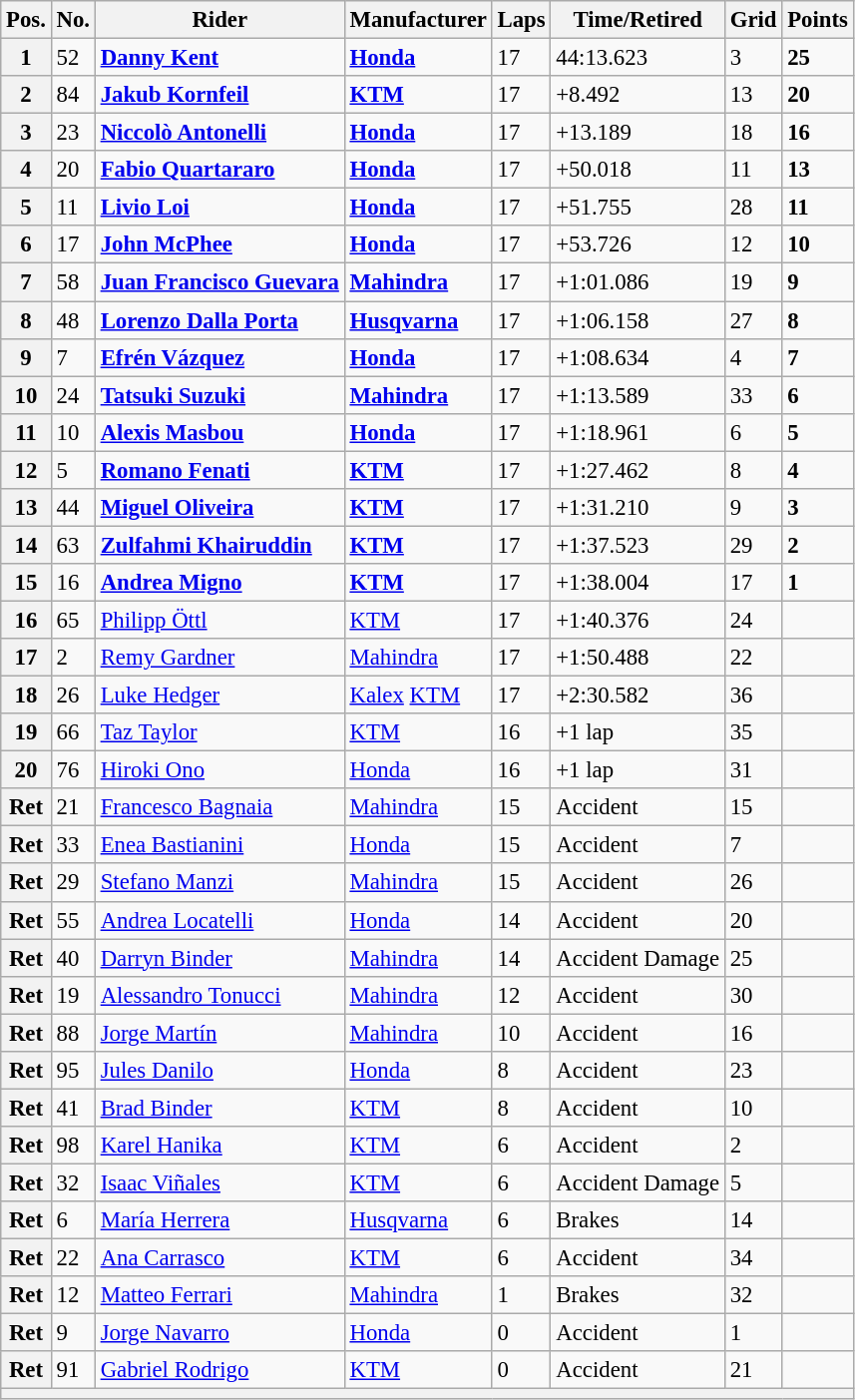<table class="wikitable" style="font-size: 95%;">
<tr>
<th>Pos.</th>
<th>No.</th>
<th>Rider</th>
<th>Manufacturer</th>
<th>Laps</th>
<th>Time/Retired</th>
<th>Grid</th>
<th>Points</th>
</tr>
<tr>
<th>1</th>
<td>52</td>
<td> <strong><a href='#'>Danny Kent</a></strong></td>
<td><strong><a href='#'>Honda</a></strong></td>
<td>17</td>
<td>44:13.623</td>
<td>3</td>
<td><strong>25</strong></td>
</tr>
<tr>
<th>2</th>
<td>84</td>
<td> <strong><a href='#'>Jakub Kornfeil</a></strong></td>
<td><strong><a href='#'>KTM</a></strong></td>
<td>17</td>
<td>+8.492</td>
<td>13</td>
<td><strong>20</strong></td>
</tr>
<tr>
<th>3</th>
<td>23</td>
<td> <strong><a href='#'>Niccolò Antonelli</a></strong></td>
<td><strong><a href='#'>Honda</a></strong></td>
<td>17</td>
<td>+13.189</td>
<td>18</td>
<td><strong>16</strong></td>
</tr>
<tr>
<th>4</th>
<td>20</td>
<td> <strong><a href='#'>Fabio Quartararo</a></strong></td>
<td><strong><a href='#'>Honda</a></strong></td>
<td>17</td>
<td>+50.018</td>
<td>11</td>
<td><strong>13</strong></td>
</tr>
<tr>
<th>5</th>
<td>11</td>
<td> <strong><a href='#'>Livio Loi</a></strong></td>
<td><strong><a href='#'>Honda</a></strong></td>
<td>17</td>
<td>+51.755</td>
<td>28</td>
<td><strong>11</strong></td>
</tr>
<tr>
<th>6</th>
<td>17</td>
<td> <strong><a href='#'>John McPhee</a></strong></td>
<td><strong><a href='#'>Honda</a></strong></td>
<td>17</td>
<td>+53.726</td>
<td>12</td>
<td><strong>10</strong></td>
</tr>
<tr>
<th>7</th>
<td>58</td>
<td> <strong><a href='#'>Juan Francisco Guevara</a></strong></td>
<td><strong><a href='#'>Mahindra</a></strong></td>
<td>17</td>
<td>+1:01.086</td>
<td>19</td>
<td><strong>9</strong></td>
</tr>
<tr>
<th>8</th>
<td>48</td>
<td> <strong><a href='#'>Lorenzo Dalla Porta</a></strong></td>
<td><strong><a href='#'>Husqvarna</a></strong></td>
<td>17</td>
<td>+1:06.158</td>
<td>27</td>
<td><strong>8</strong></td>
</tr>
<tr>
<th>9</th>
<td>7</td>
<td> <strong><a href='#'>Efrén Vázquez</a></strong></td>
<td><strong><a href='#'>Honda</a></strong></td>
<td>17</td>
<td>+1:08.634</td>
<td>4</td>
<td><strong>7</strong></td>
</tr>
<tr>
<th>10</th>
<td>24</td>
<td> <strong><a href='#'>Tatsuki Suzuki</a></strong></td>
<td><strong><a href='#'>Mahindra</a></strong></td>
<td>17</td>
<td>+1:13.589</td>
<td>33</td>
<td><strong>6</strong></td>
</tr>
<tr>
<th>11</th>
<td>10</td>
<td> <strong><a href='#'>Alexis Masbou</a></strong></td>
<td><strong><a href='#'>Honda</a></strong></td>
<td>17</td>
<td>+1:18.961</td>
<td>6</td>
<td><strong>5</strong></td>
</tr>
<tr>
<th>12</th>
<td>5</td>
<td> <strong><a href='#'>Romano Fenati</a></strong></td>
<td><strong><a href='#'>KTM</a></strong></td>
<td>17</td>
<td>+1:27.462</td>
<td>8</td>
<td><strong>4</strong></td>
</tr>
<tr>
<th>13</th>
<td>44</td>
<td> <strong><a href='#'>Miguel Oliveira</a></strong></td>
<td><strong><a href='#'>KTM</a></strong></td>
<td>17</td>
<td>+1:31.210</td>
<td>9</td>
<td><strong>3</strong></td>
</tr>
<tr>
<th>14</th>
<td>63</td>
<td> <strong><a href='#'>Zulfahmi Khairuddin</a></strong></td>
<td><strong><a href='#'>KTM</a></strong></td>
<td>17</td>
<td>+1:37.523</td>
<td>29</td>
<td><strong>2</strong></td>
</tr>
<tr>
<th>15</th>
<td>16</td>
<td> <strong><a href='#'>Andrea Migno</a></strong></td>
<td><strong><a href='#'>KTM</a></strong></td>
<td>17</td>
<td>+1:38.004</td>
<td>17</td>
<td><strong>1</strong></td>
</tr>
<tr>
<th>16</th>
<td>65</td>
<td> <a href='#'>Philipp Öttl</a></td>
<td><a href='#'>KTM</a></td>
<td>17</td>
<td>+1:40.376</td>
<td>24</td>
<td></td>
</tr>
<tr>
<th>17</th>
<td>2</td>
<td> <a href='#'>Remy Gardner</a></td>
<td><a href='#'>Mahindra</a></td>
<td>17</td>
<td>+1:50.488</td>
<td>22</td>
<td></td>
</tr>
<tr>
<th>18</th>
<td>26</td>
<td> <a href='#'>Luke Hedger</a></td>
<td><a href='#'>Kalex</a> <a href='#'>KTM</a></td>
<td>17</td>
<td>+2:30.582</td>
<td>36</td>
<td></td>
</tr>
<tr>
<th>19</th>
<td>66</td>
<td> <a href='#'>Taz Taylor</a></td>
<td><a href='#'>KTM</a></td>
<td>16</td>
<td>+1 lap</td>
<td>35</td>
<td></td>
</tr>
<tr>
<th>20</th>
<td>76</td>
<td> <a href='#'>Hiroki Ono</a></td>
<td><a href='#'>Honda</a></td>
<td>16</td>
<td>+1 lap</td>
<td>31</td>
<td></td>
</tr>
<tr>
<th>Ret</th>
<td>21</td>
<td> <a href='#'>Francesco Bagnaia</a></td>
<td><a href='#'>Mahindra</a></td>
<td>15</td>
<td>Accident</td>
<td>15</td>
<td></td>
</tr>
<tr>
<th>Ret</th>
<td>33</td>
<td> <a href='#'>Enea Bastianini</a></td>
<td><a href='#'>Honda</a></td>
<td>15</td>
<td>Accident</td>
<td>7</td>
<td></td>
</tr>
<tr>
<th>Ret</th>
<td>29</td>
<td> <a href='#'>Stefano Manzi</a></td>
<td><a href='#'>Mahindra</a></td>
<td>15</td>
<td>Accident</td>
<td>26</td>
<td></td>
</tr>
<tr>
<th>Ret</th>
<td>55</td>
<td> <a href='#'>Andrea Locatelli</a></td>
<td><a href='#'>Honda</a></td>
<td>14</td>
<td>Accident</td>
<td>20</td>
<td></td>
</tr>
<tr>
<th>Ret</th>
<td>40</td>
<td> <a href='#'>Darryn Binder</a></td>
<td><a href='#'>Mahindra</a></td>
<td>14</td>
<td>Accident Damage</td>
<td>25</td>
<td></td>
</tr>
<tr>
<th>Ret</th>
<td>19</td>
<td> <a href='#'>Alessandro Tonucci</a></td>
<td><a href='#'>Mahindra</a></td>
<td>12</td>
<td>Accident</td>
<td>30</td>
<td></td>
</tr>
<tr>
<th>Ret</th>
<td>88</td>
<td> <a href='#'>Jorge Martín</a></td>
<td><a href='#'>Mahindra</a></td>
<td>10</td>
<td>Accident</td>
<td>16</td>
<td></td>
</tr>
<tr>
<th>Ret</th>
<td>95</td>
<td> <a href='#'>Jules Danilo</a></td>
<td><a href='#'>Honda</a></td>
<td>8</td>
<td>Accident</td>
<td>23</td>
<td></td>
</tr>
<tr>
<th>Ret</th>
<td>41</td>
<td> <a href='#'>Brad Binder</a></td>
<td><a href='#'>KTM</a></td>
<td>8</td>
<td>Accident</td>
<td>10</td>
<td></td>
</tr>
<tr>
<th>Ret</th>
<td>98</td>
<td> <a href='#'>Karel Hanika</a></td>
<td><a href='#'>KTM</a></td>
<td>6</td>
<td>Accident</td>
<td>2</td>
<td></td>
</tr>
<tr>
<th>Ret</th>
<td>32</td>
<td> <a href='#'>Isaac Viñales</a></td>
<td><a href='#'>KTM</a></td>
<td>6</td>
<td>Accident Damage</td>
<td>5</td>
<td></td>
</tr>
<tr>
<th>Ret</th>
<td>6</td>
<td> <a href='#'>María Herrera</a></td>
<td><a href='#'>Husqvarna</a></td>
<td>6</td>
<td>Brakes</td>
<td>14</td>
<td></td>
</tr>
<tr>
<th>Ret</th>
<td>22</td>
<td> <a href='#'>Ana Carrasco</a></td>
<td><a href='#'>KTM</a></td>
<td>6</td>
<td>Accident</td>
<td>34</td>
<td></td>
</tr>
<tr>
<th>Ret</th>
<td>12</td>
<td> <a href='#'>Matteo Ferrari</a></td>
<td><a href='#'>Mahindra</a></td>
<td>1</td>
<td>Brakes</td>
<td>32</td>
<td></td>
</tr>
<tr>
<th>Ret</th>
<td>9</td>
<td> <a href='#'>Jorge Navarro</a></td>
<td><a href='#'>Honda</a></td>
<td>0</td>
<td>Accident</td>
<td>1</td>
<td></td>
</tr>
<tr>
<th>Ret</th>
<td>91</td>
<td> <a href='#'>Gabriel Rodrigo</a></td>
<td><a href='#'>KTM</a></td>
<td>0</td>
<td>Accident</td>
<td>21</td>
<td></td>
</tr>
<tr>
<th colspan=8></th>
</tr>
</table>
